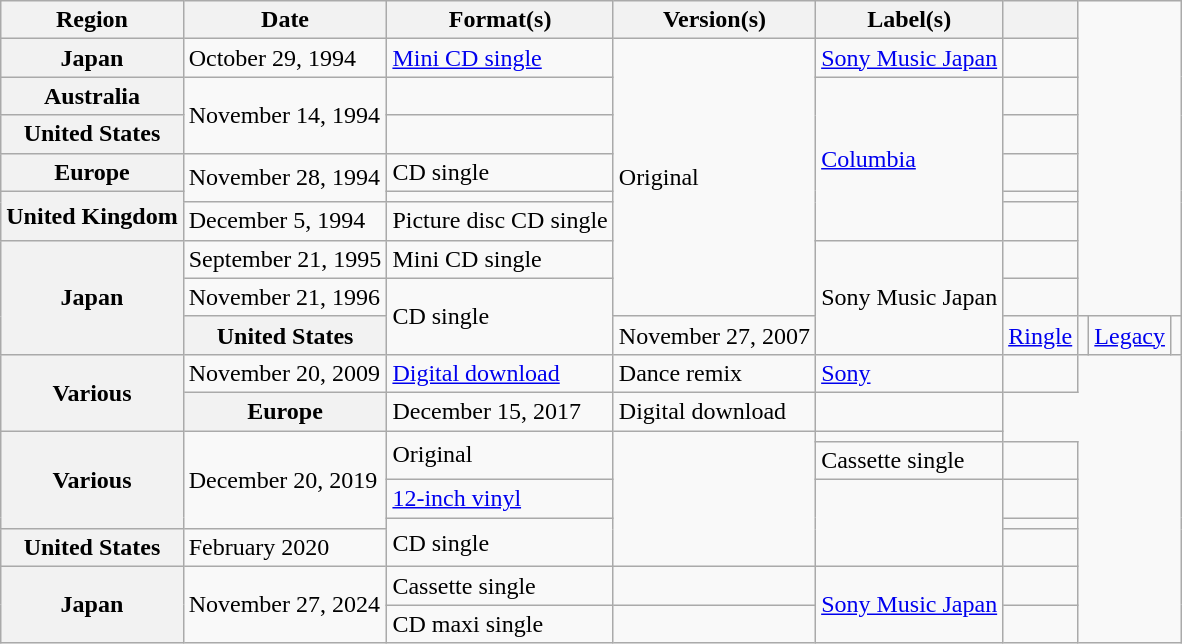<table class="wikitable sortable plainrowheaders">
<tr>
<th scope="col">Region</th>
<th scope="col">Date</th>
<th scope="col">Format(s)</th>
<th scope="col">Version(s)</th>
<th scope="col">Label(s)</th>
<th scope="col"></th>
</tr>
<tr>
<th scope="row">Japan</th>
<td>October 29, 1994</td>
<td><a href='#'>Mini CD single</a></td>
<td rowspan="8">Original</td>
<td><a href='#'>Sony Music Japan</a></td>
<td></td>
</tr>
<tr>
<th scope="row">Australia</th>
<td rowspan="2">November 14, 1994</td>
<td></td>
<td rowspan="5"><a href='#'>Columbia</a></td>
<td></td>
</tr>
<tr>
<th scope="row">United States</th>
<td></td>
<td></td>
</tr>
<tr>
<th scope="row">Europe</th>
<td rowspan="2">November 28, 1994</td>
<td>CD single</td>
<td></td>
</tr>
<tr>
<th scope="row" rowspan="2">United Kingdom</th>
<td></td>
<td></td>
</tr>
<tr>
<td>December 5, 1994</td>
<td>Picture disc CD single</td>
<td></td>
</tr>
<tr>
<th scope="row" rowspan="3">Japan</th>
<td>September 21, 1995</td>
<td>Mini CD single</td>
<td rowspan="3">Sony Music Japan</td>
<td></td>
</tr>
<tr>
<td>November 21, 1996</td>
<td rowspan="2">CD single</td>
<td></td>
</tr>
<tr>
<th scope="row">United States</th>
<td>November 27, 2007</td>
<td><a href='#'>Ringle</a></td>
<td></td>
<td><a href='#'>Legacy</a></td>
<td></td>
</tr>
<tr>
<th scope="row" rowspan="2">Various</th>
<td>November 20, 2009</td>
<td><a href='#'>Digital download</a></td>
<td>Dance remix</td>
<td><a href='#'>Sony</a></td>
<td></td>
</tr>
<tr>
<th scope="row">Europe</th>
<td>December 15, 2017</td>
<td>Digital download</td>
<td></td>
</tr>
<tr>
<th scope="row" rowspan="4">Various</th>
<td rowspan="4">December 20, 2019</td>
<td rowspan="2">Original</td>
<td rowspan="5"></td>
<td></td>
</tr>
<tr>
<td>Cassette single</td>
<td></td>
</tr>
<tr>
<td><a href='#'>12-inch vinyl</a></td>
<td rowspan="3"></td>
<td></td>
</tr>
<tr>
<td rowspan="2">CD single</td>
<td></td>
</tr>
<tr>
<th scope="row">United States</th>
<td>February 2020</td>
<td></td>
</tr>
<tr>
<th scope="row" rowspan="2">Japan</th>
<td rowspan="2">November 27, 2024</td>
<td>Cassette single</td>
<td></td>
<td rowspan="2"><a href='#'>Sony Music Japan</a></td>
<td></td>
</tr>
<tr>
<td>CD maxi single</td>
<td></td>
<td></td>
</tr>
</table>
